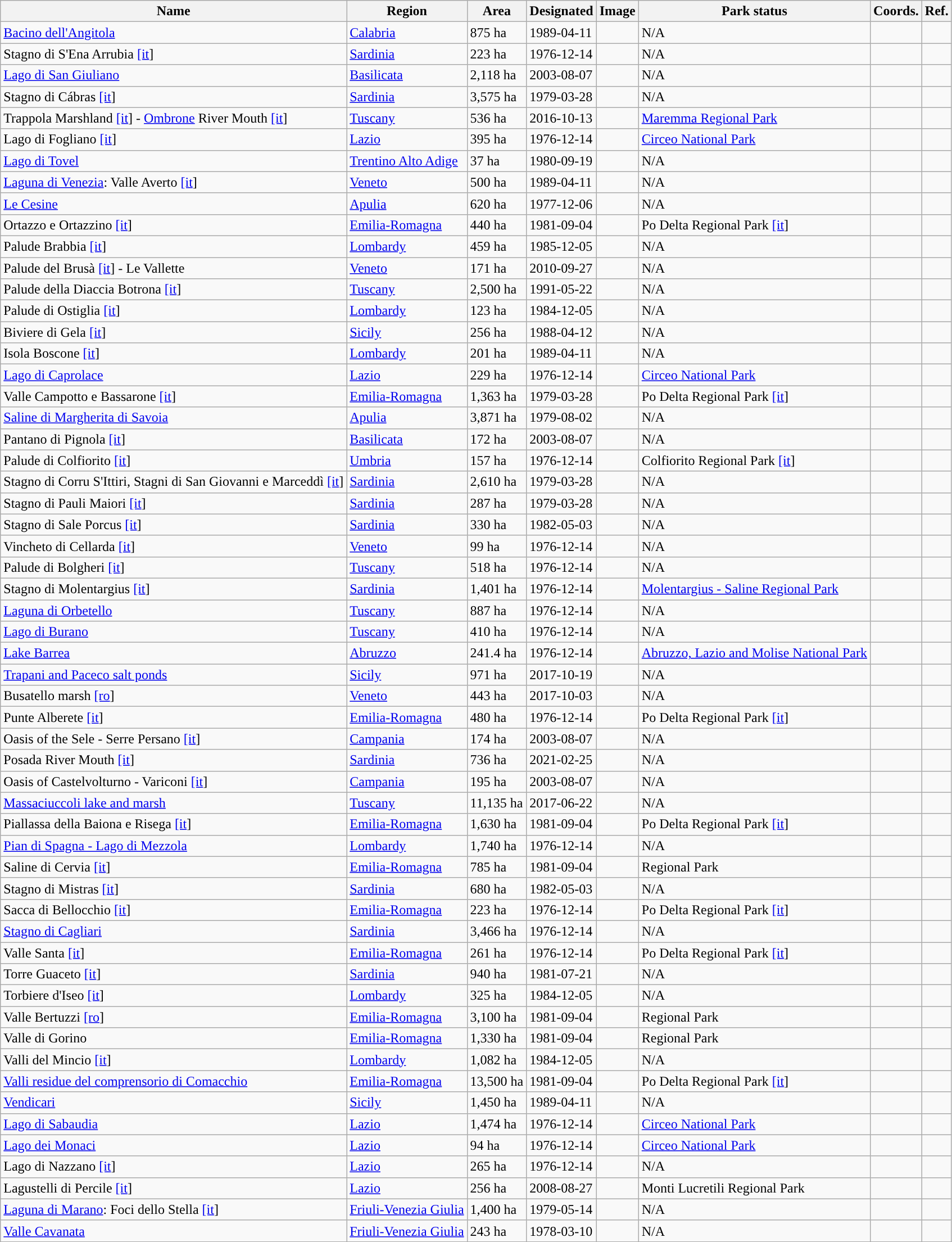<table class="wikitable sortable">
<tr>
<th style="background-color:">Name</th>
<th style="background-color:">Region</th>
<th style="background-color:">Area</th>
<th style="background-color:">Designated</th>
<th style="background-color:">Image</th>
<th style="background-color:">Park status</th>
<th style="background-color:">Coords.</th>
<th style="background-color:">Ref.</th>
</tr>
<tr>
<td><a href='#'>Bacino dell'Angitola</a></td>
<td><a href='#'>Calabria</a></td>
<td>875 ha</td>
<td>1989-04-11</td>
<td></td>
<td>N/A</td>
<td></td>
<td></td>
</tr>
<tr>
<td>Stagno di S'Ena Arrubia <a href='#'>[it</a>]</td>
<td><a href='#'>Sardinia</a></td>
<td>223 ha</td>
<td>1976-12-14</td>
<td></td>
<td>N/A</td>
<td></td>
<td></td>
</tr>
<tr>
<td><a href='#'>Lago di San Giuliano</a></td>
<td><a href='#'>Basilicata</a></td>
<td>2,118 ha</td>
<td>2003-08-07</td>
<td></td>
<td>N/A</td>
<td></td>
<td></td>
</tr>
<tr>
<td>Stagno di Cábras <a href='#'>[it</a>]</td>
<td><a href='#'>Sardinia</a></td>
<td>3,575 ha</td>
<td>1979-03-28</td>
<td></td>
<td>N/A</td>
<td></td>
<td></td>
</tr>
<tr>
<td>Trappola Marshland <a href='#'>[it</a>] - <a href='#'>Ombrone</a> River Mouth <a href='#'>[it</a>]</td>
<td><a href='#'>Tuscany</a></td>
<td>536 ha</td>
<td>2016-10-13</td>
<td></td>
<td><a href='#'>Maremma Regional Park</a></td>
<td></td>
<td></td>
</tr>
<tr>
<td>Lago di Fogliano <a href='#'>[it</a>]</td>
<td><a href='#'>Lazio</a></td>
<td>395 ha</td>
<td>1976-12-14</td>
<td></td>
<td><a href='#'>Circeo National Park</a></td>
<td></td>
<td></td>
</tr>
<tr>
<td><a href='#'>Lago di Tovel</a></td>
<td><a href='#'>Trentino Alto Adige</a></td>
<td>37 ha</td>
<td>1980-09-19</td>
<td></td>
<td>N/A</td>
<td></td>
<td></td>
</tr>
<tr>
<td><a href='#'>Laguna di Venezia</a>: Valle Averto <a href='#'>[it</a>]</td>
<td><a href='#'>Veneto</a></td>
<td>500 ha</td>
<td>1989-04-11</td>
<td></td>
<td>N/A</td>
<td></td>
<td></td>
</tr>
<tr>
<td><a href='#'>Le Cesine</a></td>
<td><a href='#'>Apulia</a></td>
<td>620 ha</td>
<td>1977-12-06</td>
<td></td>
<td>N/A</td>
<td></td>
<td></td>
</tr>
<tr>
<td>Ortazzo e Ortazzino <a href='#'>[it</a>]</td>
<td><a href='#'>Emilia-Romagna</a></td>
<td>440 ha</td>
<td>1981-09-04</td>
<td></td>
<td>Po Delta Regional Park <a href='#'>[it</a>]</td>
<td></td>
<td></td>
</tr>
<tr>
<td>Palude Brabbia <a href='#'>[it</a>]</td>
<td><a href='#'>Lombardy</a></td>
<td>459 ha</td>
<td>1985-12-05</td>
<td></td>
<td>N/A</td>
<td></td>
<td></td>
</tr>
<tr>
<td>Palude del Brusà <a href='#'>[it</a>] - Le Vallette</td>
<td><a href='#'>Veneto</a></td>
<td>171 ha</td>
<td>2010-09-27</td>
<td></td>
<td>N/A</td>
<td></td>
<td></td>
</tr>
<tr>
<td>Palude della Diaccia Botrona <a href='#'>[it</a>]</td>
<td><a href='#'>Tuscany</a></td>
<td>2,500 ha</td>
<td>1991-05-22</td>
<td></td>
<td>N/A</td>
<td></td>
<td></td>
</tr>
<tr>
<td>Palude di Ostiglia <a href='#'>[it</a>]</td>
<td><a href='#'>Lombardy</a></td>
<td>123 ha</td>
<td>1984-12-05</td>
<td></td>
<td>N/A</td>
<td></td>
<td></td>
</tr>
<tr>
<td>Biviere di Gela <a href='#'>[it</a>]</td>
<td><a href='#'>Sicily</a></td>
<td>256 ha</td>
<td>1988-04-12</td>
<td></td>
<td>N/A</td>
<td></td>
<td></td>
</tr>
<tr>
<td>Isola Boscone <a href='#'>[it</a>]</td>
<td><a href='#'>Lombardy</a></td>
<td>201 ha</td>
<td>1989-04-11</td>
<td></td>
<td>N/A</td>
<td></td>
<td></td>
</tr>
<tr>
<td><a href='#'>Lago di Caprolace</a></td>
<td><a href='#'>Lazio</a></td>
<td>229 ha</td>
<td>1976-12-14</td>
<td></td>
<td><a href='#'>Circeo National Park</a></td>
<td></td>
<td></td>
</tr>
<tr>
<td>Valle Campotto e Bassarone <a href='#'>[it</a>]</td>
<td><a href='#'>Emilia-Romagna</a></td>
<td>1,363 ha</td>
<td>1979-03-28</td>
<td></td>
<td>Po Delta Regional Park <a href='#'>[it</a>]</td>
<td></td>
<td></td>
</tr>
<tr>
<td><a href='#'>Saline di Margherita di Savoia</a></td>
<td><a href='#'>Apulia</a></td>
<td>3,871 ha</td>
<td>1979-08-02</td>
<td></td>
<td>N/A</td>
<td></td>
<td></td>
</tr>
<tr>
<td>Pantano di Pignola <a href='#'>[it</a>]</td>
<td><a href='#'>Basilicata</a></td>
<td>172 ha</td>
<td>2003-08-07</td>
<td></td>
<td>N/A</td>
<td></td>
<td></td>
</tr>
<tr>
<td>Palude di Colfiorito <a href='#'>[it</a>]</td>
<td><a href='#'>Umbria</a></td>
<td>157 ha</td>
<td>1976-12-14</td>
<td></td>
<td>Colfiorito Regional Park <a href='#'>[it</a>]</td>
<td></td>
<td></td>
</tr>
<tr>
<td>Stagno di Corru S'Ittiri, Stagni di San Giovanni e Marceddì <a href='#'>[it</a>]</td>
<td><a href='#'>Sardinia</a></td>
<td>2,610 ha</td>
<td>1979-03-28</td>
<td></td>
<td>N/A</td>
<td></td>
<td></td>
</tr>
<tr>
<td>Stagno di Pauli Maiori <a href='#'>[it</a>]</td>
<td><a href='#'>Sardinia</a></td>
<td>287 ha</td>
<td>1979-03-28</td>
<td></td>
<td>N/A</td>
<td></td>
<td></td>
</tr>
<tr>
<td>Stagno di Sale Porcus <a href='#'>[it</a>]</td>
<td><a href='#'>Sardinia</a></td>
<td>330 ha</td>
<td>1982-05-03</td>
<td></td>
<td>N/A</td>
<td></td>
<td></td>
</tr>
<tr>
<td>Vincheto di Cellarda <a href='#'>[it</a>]</td>
<td><a href='#'>Veneto</a></td>
<td>99 ha</td>
<td>1976-12-14</td>
<td></td>
<td>N/A</td>
<td></td>
<td></td>
</tr>
<tr>
<td>Palude di Bolgheri <a href='#'>[it</a>]</td>
<td><a href='#'>Tuscany</a></td>
<td>518 ha</td>
<td>1976-12-14</td>
<td></td>
<td>N/A</td>
<td></td>
<td></td>
</tr>
<tr>
<td>Stagno di Molentargius <a href='#'>[it</a>]</td>
<td><a href='#'>Sardinia</a></td>
<td>1,401 ha</td>
<td>1976-12-14</td>
<td></td>
<td><a href='#'>Molentargius - Saline Regional Park</a></td>
<td></td>
<td></td>
</tr>
<tr>
<td><a href='#'>Laguna di Orbetello</a></td>
<td><a href='#'>Tuscany</a></td>
<td>887 ha</td>
<td>1976-12-14</td>
<td></td>
<td>N/A</td>
<td></td>
<td></td>
</tr>
<tr>
<td><a href='#'>Lago di Burano</a></td>
<td><a href='#'>Tuscany</a></td>
<td>410 ha</td>
<td>1976-12-14</td>
<td></td>
<td>N/A</td>
<td></td>
<td></td>
</tr>
<tr>
<td><a href='#'>Lake Barrea</a></td>
<td><a href='#'>Abruzzo</a></td>
<td>241.4 ha</td>
<td>1976-12-14</td>
<td></td>
<td><a href='#'>Abruzzo, Lazio and Molise National Park</a></td>
<td></td>
<td></td>
</tr>
<tr>
<td><a href='#'>Trapani and Paceco salt ponds</a></td>
<td><a href='#'>Sicily</a></td>
<td>971 ha</td>
<td>2017-10-19</td>
<td></td>
<td>N/A</td>
<td></td>
<td></td>
</tr>
<tr>
<td>Busatello marsh <a href='#'>[ro</a>]</td>
<td><a href='#'>Veneto</a></td>
<td>443 ha</td>
<td>2017-10-03</td>
<td></td>
<td>N/A</td>
<td></td>
<td></td>
</tr>
<tr>
<td>Punte Alberete <a href='#'>[it</a>]</td>
<td><a href='#'>Emilia-Romagna</a></td>
<td>480 ha</td>
<td>1976-12-14</td>
<td></td>
<td>Po Delta Regional Park <a href='#'>[it</a>]</td>
<td></td>
<td></td>
</tr>
<tr>
<td>Oasis of the Sele - Serre Persano <a href='#'>[it</a>]</td>
<td><a href='#'>Campania</a></td>
<td>174 ha</td>
<td>2003-08-07</td>
<td></td>
<td>N/A</td>
<td></td>
<td></td>
</tr>
<tr>
<td>Posada River Mouth <a href='#'>[it</a>]</td>
<td><a href='#'>Sardinia</a></td>
<td>736 ha</td>
<td>2021-02-25</td>
<td></td>
<td>N/A</td>
<td></td>
<td></td>
</tr>
<tr>
<td>Oasis of Castelvolturno - Variconi <a href='#'>[it</a>]</td>
<td><a href='#'>Campania</a></td>
<td>195 ha</td>
<td>2003-08-07</td>
<td></td>
<td>N/A</td>
<td></td>
<td></td>
</tr>
<tr>
<td><a href='#'>Massaciuccoli lake and marsh</a></td>
<td><a href='#'>Tuscany</a></td>
<td>11,135 ha</td>
<td>2017-06-22</td>
<td></td>
<td>N/A</td>
<td></td>
<td></td>
</tr>
<tr>
<td>Piallassa della Baiona e Risega <a href='#'>[it</a>]</td>
<td><a href='#'>Emilia-Romagna</a></td>
<td>1,630 ha</td>
<td>1981-09-04</td>
<td></td>
<td>Po Delta Regional Park <a href='#'>[it</a>]</td>
<td></td>
<td></td>
</tr>
<tr>
<td><a href='#'>Pian di Spagna - Lago di Mezzola</a></td>
<td><a href='#'>Lombardy</a></td>
<td>1,740 ha</td>
<td>1976-12-14</td>
<td></td>
<td>N/A</td>
<td></td>
<td></td>
</tr>
<tr>
<td>Saline di Cervia <a href='#'>[it</a>]</td>
<td><a href='#'>Emilia-Romagna</a></td>
<td>785 ha</td>
<td>1981-09-04</td>
<td></td>
<td>Regional Park</td>
<td></td>
<td></td>
</tr>
<tr>
<td>Stagno di Mistras <a href='#'>[it</a>]</td>
<td><a href='#'>Sardinia</a></td>
<td>680 ha</td>
<td>1982-05-03</td>
<td></td>
<td>N/A</td>
<td></td>
<td></td>
</tr>
<tr>
<td>Sacca di Bellocchio <a href='#'>[it</a>]</td>
<td><a href='#'>Emilia-Romagna</a></td>
<td>223 ha</td>
<td>1976-12-14</td>
<td></td>
<td>Po Delta Regional Park <a href='#'>[it</a>]</td>
<td></td>
<td></td>
</tr>
<tr>
<td><a href='#'>Stagno di Cagliari</a></td>
<td><a href='#'>Sardinia</a></td>
<td>3,466 ha</td>
<td>1976-12-14</td>
<td></td>
<td>N/A</td>
<td></td>
<td></td>
</tr>
<tr>
<td>Valle Santa <a href='#'>[it</a>]</td>
<td><a href='#'>Emilia-Romagna</a></td>
<td>261 ha</td>
<td>1976-12-14</td>
<td></td>
<td>Po Delta Regional Park <a href='#'>[it</a>]</td>
<td></td>
<td></td>
</tr>
<tr>
<td>Torre Guaceto <a href='#'>[it</a>]</td>
<td><a href='#'>Sardinia</a></td>
<td>940 ha</td>
<td>1981-07-21</td>
<td></td>
<td>N/A</td>
<td></td>
<td></td>
</tr>
<tr>
<td>Torbiere d'Iseo <a href='#'>[it</a>]</td>
<td><a href='#'>Lombardy</a></td>
<td>325 ha</td>
<td>1984-12-05</td>
<td></td>
<td>N/A</td>
<td></td>
<td></td>
</tr>
<tr>
<td>Valle Bertuzzi <a href='#'>[ro</a>]</td>
<td><a href='#'>Emilia-Romagna</a></td>
<td>3,100 ha</td>
<td>1981-09-04</td>
<td></td>
<td>Regional Park</td>
<td></td>
<td></td>
</tr>
<tr>
<td>Valle di Gorino</td>
<td><a href='#'>Emilia-Romagna</a></td>
<td>1,330 ha</td>
<td>1981-09-04</td>
<td></td>
<td>Regional Park</td>
<td></td>
<td></td>
</tr>
<tr>
<td>Valli del Mincio <a href='#'>[it</a>]</td>
<td><a href='#'>Lombardy</a></td>
<td>1,082 ha</td>
<td>1984-12-05</td>
<td></td>
<td>N/A</td>
<td></td>
<td></td>
</tr>
<tr>
<td><a href='#'>Valli residue del comprensorio di Comacchio</a></td>
<td><a href='#'>Emilia-Romagna</a></td>
<td>13,500 ha</td>
<td>1981-09-04</td>
<td></td>
<td>Po Delta Regional Park <a href='#'>[it</a>]</td>
<td></td>
<td></td>
</tr>
<tr>
<td><a href='#'>Vendicari</a></td>
<td><a href='#'>Sicily</a></td>
<td>1,450 ha</td>
<td>1989-04-11</td>
<td></td>
<td>N/A</td>
<td></td>
<td></td>
</tr>
<tr>
<td><a href='#'>Lago di Sabaudia</a></td>
<td><a href='#'>Lazio</a></td>
<td>1,474 ha</td>
<td>1976-12-14</td>
<td></td>
<td><a href='#'>Circeo National Park</a></td>
<td></td>
<td></td>
</tr>
<tr>
<td><a href='#'>Lago dei Monaci</a></td>
<td><a href='#'>Lazio</a></td>
<td>94 ha</td>
<td>1976-12-14</td>
<td></td>
<td><a href='#'>Circeo National Park</a></td>
<td></td>
<td></td>
</tr>
<tr>
<td>Lago di Nazzano <a href='#'>[it</a>]</td>
<td><a href='#'>Lazio</a></td>
<td>265 ha</td>
<td>1976-12-14</td>
<td></td>
<td>N/A</td>
<td></td>
<td></td>
</tr>
<tr>
<td>Lagustelli di Percile <a href='#'>[it</a>]</td>
<td><a href='#'>Lazio</a></td>
<td>256 ha</td>
<td>2008-08-27</td>
<td></td>
<td>Monti Lucretili Regional Park</td>
<td></td>
<td></td>
</tr>
<tr>
<td><a href='#'>Laguna di Marano</a>: Foci dello Stella <a href='#'>[it</a>]</td>
<td><a href='#'>Friuli-Venezia Giulia</a></td>
<td>1,400 ha</td>
<td>1979-05-14</td>
<td></td>
<td>N/A</td>
<td></td>
<td></td>
</tr>
<tr>
<td><a href='#'>Valle Cavanata</a></td>
<td><a href='#'>Friuli-Venezia Giulia</a></td>
<td>243 ha</td>
<td>1978-03-10</td>
<td></td>
<td>N/A</td>
<td></td>
<td></td>
</tr>
<tr>
</tr>
</table>
